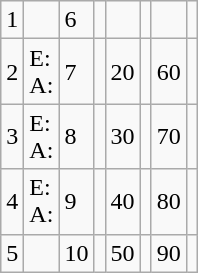<table class="wikitable">
<tr>
<td>1</td>
<td></td>
<td>6</td>
<td></td>
<td></td>
<td></td>
<td></td>
<td></td>
</tr>
<tr>
<td>2</td>
<td>E: <br>A: </td>
<td>7</td>
<td></td>
<td>20</td>
<td></td>
<td>60</td>
<td></td>
</tr>
<tr>
<td>3</td>
<td>E: <br>A: </td>
<td>8</td>
<td></td>
<td>30</td>
<td></td>
<td>70</td>
<td></td>
</tr>
<tr>
<td>4</td>
<td>E: <br>A: </td>
<td>9</td>
<td></td>
<td>40</td>
<td></td>
<td>80</td>
<td></td>
</tr>
<tr>
<td>5</td>
<td></td>
<td>10</td>
<td></td>
<td>50</td>
<td></td>
<td>90</td>
<td></td>
</tr>
</table>
